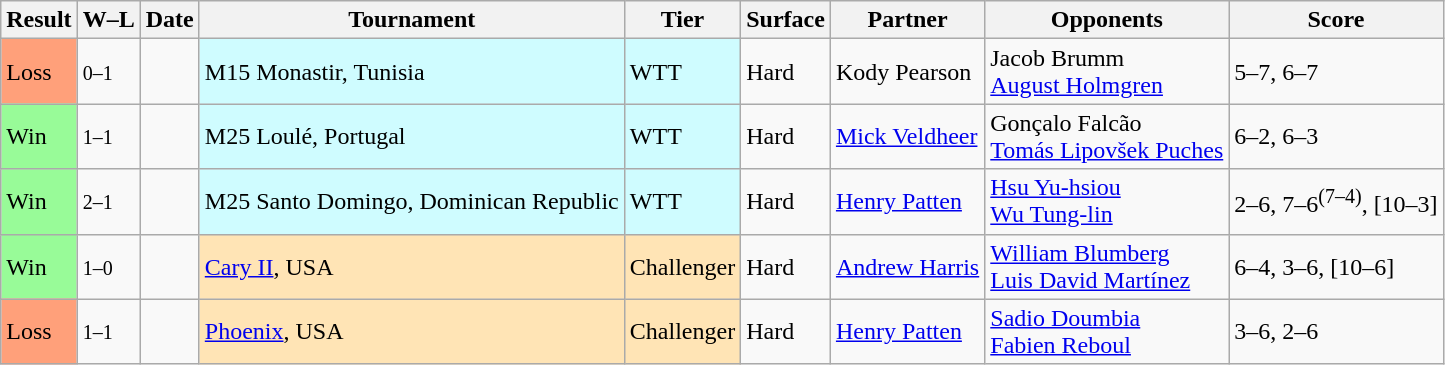<table class="sortable wikitable">
<tr>
<th>Result</th>
<th class="unsortable">W–L</th>
<th>Date</th>
<th>Tournament</th>
<th>Tier</th>
<th>Surface</th>
<th>Partner</th>
<th>Opponents</th>
<th class="unsortable">Score</th>
</tr>
<tr>
<td bgcolor=ffa07a>Loss</td>
<td><small>0–1</small></td>
<td></td>
<td style="background:#cffcff;">M15 Monastir, Tunisia</td>
<td style="background:#cffcff;">WTT</td>
<td>Hard</td>
<td> Kody Pearson</td>
<td> Jacob Brumm<br> <a href='#'>August Holmgren</a></td>
<td>5–7, 6–7</td>
</tr>
<tr>
<td bgcolor=98fb98>Win</td>
<td><small>1–1</small></td>
<td></td>
<td style="background:#cffcff;">M25 Loulé, Portugal</td>
<td style="background:#cffcff;">WTT</td>
<td>Hard</td>
<td> <a href='#'>Mick Veldheer</a></td>
<td> Gonçalo Falcão<br> <a href='#'>Tomás Lipovšek Puches</a></td>
<td>6–2, 6–3</td>
</tr>
<tr>
<td bgcolor=98fb98>Win</td>
<td><small>2–1</small></td>
<td></td>
<td style="background:#cffcff;">M25 Santo Domingo, Dominican Republic</td>
<td style="background:#cffcff;">WTT</td>
<td>Hard</td>
<td> <a href='#'>Henry Patten</a></td>
<td> <a href='#'>Hsu Yu-hsiou</a> <br> <a href='#'>Wu Tung-lin</a></td>
<td>2–6, 7–6<sup>(7–4)</sup>, [10–3]</td>
</tr>
<tr>
<td bgcolor=98fb98>Win</td>
<td><small>1–0</small></td>
<td><a href='#'></a></td>
<td style="background:moccasin;"><a href='#'>Cary II</a>, USA</td>
<td style="background:moccasin;">Challenger</td>
<td>Hard</td>
<td> <a href='#'>Andrew Harris</a></td>
<td> <a href='#'>William Blumberg</a><br> <a href='#'>Luis David Martínez</a></td>
<td>6–4, 3–6, [10–6]</td>
</tr>
<tr>
<td bgcolor=ffa07a>Loss</td>
<td><small>1–1</small></td>
<td><a href='#'></a></td>
<td style="background:moccasin;"><a href='#'>Phoenix</a>, USA</td>
<td style="background:moccasin;">Challenger</td>
<td>Hard</td>
<td> <a href='#'>Henry Patten</a></td>
<td> <a href='#'>Sadio Doumbia</a><br> <a href='#'>Fabien Reboul</a></td>
<td>3–6, 2–6</td>
</tr>
</table>
